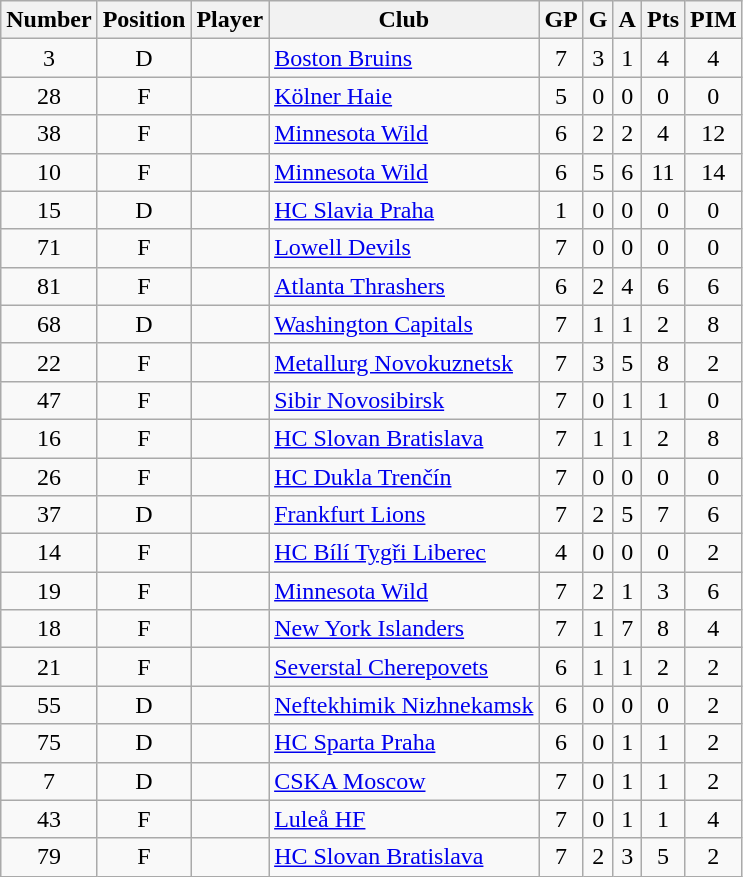<table class="wikitable sortable" style="text-align:center; padding:4px; border-spacing=0;">
<tr>
<th>Number</th>
<th>Position</th>
<th>Player</th>
<th>Club</th>
<th>GP</th>
<th>G</th>
<th>A</th>
<th>Pts</th>
<th>PIM</th>
</tr>
<tr>
<td>3</td>
<td>D</td>
<td align=left></td>
<td align=left><a href='#'>Boston Bruins</a></td>
<td>7</td>
<td>3</td>
<td>1</td>
<td>4</td>
<td>4</td>
</tr>
<tr>
<td>28</td>
<td>F</td>
<td align=left></td>
<td align=left><a href='#'>Kölner Haie</a></td>
<td>5</td>
<td>0</td>
<td>0</td>
<td>0</td>
<td>0</td>
</tr>
<tr>
<td>38</td>
<td>F</td>
<td align=left></td>
<td align=left><a href='#'>Minnesota Wild</a></td>
<td>6</td>
<td>2</td>
<td>2</td>
<td>4</td>
<td>12</td>
</tr>
<tr>
<td>10</td>
<td>F</td>
<td align=left></td>
<td align=left><a href='#'>Minnesota Wild</a></td>
<td>6</td>
<td>5</td>
<td>6</td>
<td>11</td>
<td>14</td>
</tr>
<tr>
<td>15</td>
<td>D</td>
<td align=left></td>
<td align=left><a href='#'>HC Slavia Praha</a></td>
<td>1</td>
<td>0</td>
<td>0</td>
<td>0</td>
<td>0</td>
</tr>
<tr>
<td>71</td>
<td>F</td>
<td align=left></td>
<td align=left><a href='#'>Lowell Devils</a></td>
<td>7</td>
<td>0</td>
<td>0</td>
<td>0</td>
<td>0</td>
</tr>
<tr>
<td>81</td>
<td>F</td>
<td align=left></td>
<td align=left><a href='#'>Atlanta Thrashers</a></td>
<td>6</td>
<td>2</td>
<td>4</td>
<td>6</td>
<td>6</td>
</tr>
<tr>
<td>68</td>
<td>D</td>
<td align=left></td>
<td align=left><a href='#'>Washington Capitals</a></td>
<td>7</td>
<td>1</td>
<td>1</td>
<td>2</td>
<td>8</td>
</tr>
<tr>
<td>22</td>
<td>F</td>
<td align=left></td>
<td align=left><a href='#'>Metallurg Novokuznetsk</a></td>
<td>7</td>
<td>3</td>
<td>5</td>
<td>8</td>
<td>2</td>
</tr>
<tr>
<td>47</td>
<td>F</td>
<td align=left></td>
<td align=left><a href='#'>Sibir Novosibirsk</a></td>
<td>7</td>
<td>0</td>
<td>1</td>
<td>1</td>
<td>0</td>
</tr>
<tr>
<td>16</td>
<td>F</td>
<td align=left></td>
<td align=left><a href='#'>HC Slovan Bratislava</a></td>
<td>7</td>
<td>1</td>
<td>1</td>
<td>2</td>
<td>8</td>
</tr>
<tr>
<td>26</td>
<td>F</td>
<td align=left></td>
<td align=left><a href='#'>HC Dukla Trenčín</a></td>
<td>7</td>
<td>0</td>
<td>0</td>
<td>0</td>
<td>0</td>
</tr>
<tr>
<td>37</td>
<td>D</td>
<td align=left></td>
<td align=left><a href='#'>Frankfurt Lions</a></td>
<td>7</td>
<td>2</td>
<td>5</td>
<td>7</td>
<td>6</td>
</tr>
<tr>
<td>14</td>
<td>F</td>
<td align=left></td>
<td align=left><a href='#'>HC Bílí Tygři Liberec</a></td>
<td>4</td>
<td>0</td>
<td>0</td>
<td>0</td>
<td>2</td>
</tr>
<tr>
<td>19</td>
<td>F</td>
<td align=left></td>
<td align=left><a href='#'>Minnesota Wild</a></td>
<td>7</td>
<td>2</td>
<td>1</td>
<td>3</td>
<td>6</td>
</tr>
<tr>
<td>18</td>
<td>F</td>
<td align=left></td>
<td align=left><a href='#'>New York Islanders</a></td>
<td>7</td>
<td>1</td>
<td>7</td>
<td>8</td>
<td>4</td>
</tr>
<tr>
<td>21</td>
<td>F</td>
<td align=left></td>
<td align=left><a href='#'>Severstal Cherepovets</a></td>
<td>6</td>
<td>1</td>
<td>1</td>
<td>2</td>
<td>2</td>
</tr>
<tr>
<td>55</td>
<td>D</td>
<td align=left></td>
<td align=left><a href='#'>Neftekhimik Nizhnekamsk</a></td>
<td>6</td>
<td>0</td>
<td>0</td>
<td>0</td>
<td>2</td>
</tr>
<tr>
<td>75</td>
<td>D</td>
<td align=left></td>
<td align=left><a href='#'>HC Sparta Praha</a></td>
<td>6</td>
<td>0</td>
<td>1</td>
<td>1</td>
<td>2</td>
</tr>
<tr>
<td>7</td>
<td>D</td>
<td align=left></td>
<td align=left><a href='#'>CSKA Moscow</a></td>
<td>7</td>
<td>0</td>
<td>1</td>
<td>1</td>
<td>2</td>
</tr>
<tr>
<td>43</td>
<td>F</td>
<td align=left></td>
<td align=left><a href='#'>Luleå HF</a></td>
<td>7</td>
<td>0</td>
<td>1</td>
<td>1</td>
<td>4</td>
</tr>
<tr>
<td>79</td>
<td>F</td>
<td align=left></td>
<td align=left><a href='#'>HC Slovan Bratislava</a></td>
<td>7</td>
<td>2</td>
<td>3</td>
<td>5</td>
<td>2</td>
</tr>
</table>
